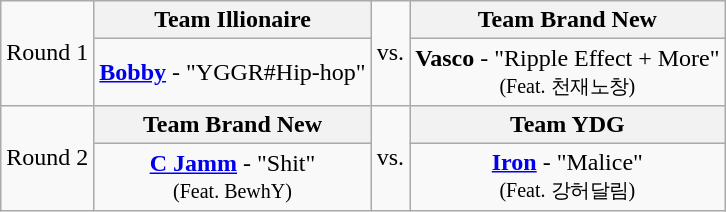<table class="wikitable" style="text-align:center" border="2">
<tr>
<td rowspan="2">Round 1</td>
<th>Team Illionaire</th>
<td rowspan="2">vs.</td>
<th>Team Brand New</th>
</tr>
<tr>
<td><strong><a href='#'>Bobby</a></strong> - "YGGR#Hip-hop"</td>
<td><strong>Vasco</strong> - "Ripple Effect + More"<br><small>(Feat. 천재노창)</small></td>
</tr>
<tr>
<td rowspan="2">Round 2</td>
<th>Team Brand New</th>
<td rowspan="2">vs.</td>
<th>Team YDG</th>
</tr>
<tr>
<td><strong><a href='#'>C Jamm</a></strong> - "Shit"<br><small>(Feat. BewhY)</small></td>
<td><strong><a href='#'>Iron</a></strong> - "Malice"<br><small>(Feat. 강허달림)</small></td>
</tr>
</table>
